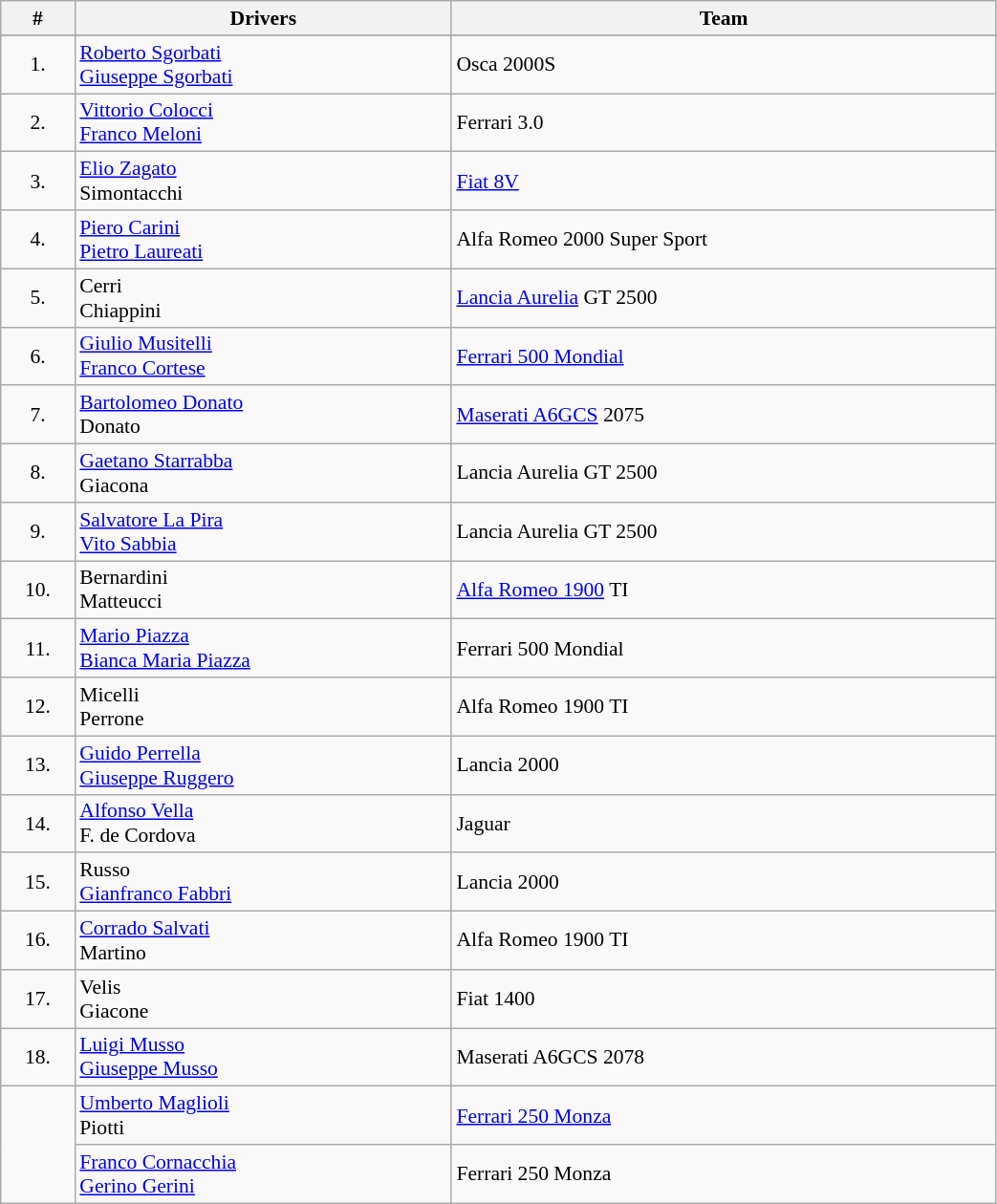<table class="wikitable" width=55% style="font-size:90%; text-align:left;">
<tr>
<th>#</th>
<th>Drivers</th>
<th>Team</th>
</tr>
<tr>
</tr>
<tr>
<td align=center>1.</td>
<td> <a href='#'>Roberto Sgorbati</a><br> <a href='#'>Giuseppe Sgorbati</a></td>
<td>Osca 2000S</td>
</tr>
<tr>
<td align=center>2.</td>
<td> <a href='#'>Vittorio Colocci</a><br> <a href='#'>Franco Meloni</a></td>
<td>Ferrari 3.0</td>
</tr>
<tr>
<td align=center>3.</td>
<td> <a href='#'>Elio Zagato</a><br> Simontacchi</td>
<td><a href='#'>Fiat 8V</a></td>
</tr>
<tr>
<td align=center>4.</td>
<td> <a href='#'>Piero Carini</a><br> <a href='#'>Pietro Laureati</a></td>
<td>Alfa Romeo 2000 Super Sport</td>
</tr>
<tr>
<td align=center>5.</td>
<td> Cerri<br> Chiappini</td>
<td><a href='#'>Lancia Aurelia</a> GT 2500</td>
</tr>
<tr>
<td align=center>6.</td>
<td> <a href='#'>Giulio Musitelli</a><br> <a href='#'>Franco Cortese</a></td>
<td><a href='#'>Ferrari 500 Mondial</a></td>
</tr>
<tr>
<td align=center>7.</td>
<td> <a href='#'>Bartolomeo Donato</a><br> Donato</td>
<td><a href='#'>Maserati A6GCS</a> 2075</td>
</tr>
<tr>
<td align=center>8.</td>
<td> <a href='#'>Gaetano Starrabba</a><br> Giacona</td>
<td>Lancia Aurelia GT 2500</td>
</tr>
<tr>
<td align=center>9.</td>
<td> <a href='#'>Salvatore La Pira</a><br> <a href='#'>Vito Sabbia</a></td>
<td>Lancia Aurelia GT 2500</td>
</tr>
<tr>
<td align=center>10.</td>
<td> Bernardini<br> Matteucci</td>
<td><a href='#'>Alfa Romeo 1900</a> TI</td>
</tr>
<tr>
<td align=center>11.</td>
<td> <a href='#'>Mario Piazza</a><br> <a href='#'>Bianca Maria Piazza</a></td>
<td>Ferrari 500 Mondial</td>
</tr>
<tr>
<td align=center>12.</td>
<td> Micelli<br> Perrone</td>
<td>Alfa Romeo 1900 TI</td>
</tr>
<tr>
<td align=center>13.</td>
<td> <a href='#'>Guido Perrella</a><br> <a href='#'>Giuseppe Ruggero</a></td>
<td>Lancia 2000</td>
</tr>
<tr>
<td align=center>14.</td>
<td> <a href='#'>Alfonso Vella</a><br> F. de Cordova</td>
<td>Jaguar</td>
</tr>
<tr>
<td align=center>15.</td>
<td> Russo<br> <a href='#'>Gianfranco Fabbri</a></td>
<td>Lancia 2000</td>
</tr>
<tr>
<td align=center>16.</td>
<td> <a href='#'>Corrado Salvati</a><br> Martino</td>
<td>Alfa Romeo 1900 TI</td>
</tr>
<tr>
<td align=center>17.</td>
<td> Velis<br> Giacone</td>
<td>Fiat 1400</td>
</tr>
<tr>
<td align=center>18.</td>
<td> <a href='#'>Luigi Musso</a><br> <a href='#'>Giuseppe Musso</a></td>
<td>Maserati A6GCS 2078</td>
</tr>
<tr>
<td align=center rowspan=2></td>
<td> <a href='#'>Umberto Maglioli</a><br> Piotti</td>
<td><a href='#'>Ferrari 250 Monza</a></td>
</tr>
<tr>
<td> <a href='#'>Franco Cornacchia</a><br> <a href='#'>Gerino Gerini</a></td>
<td>Ferrari 250 Monza</td>
</tr>
</table>
